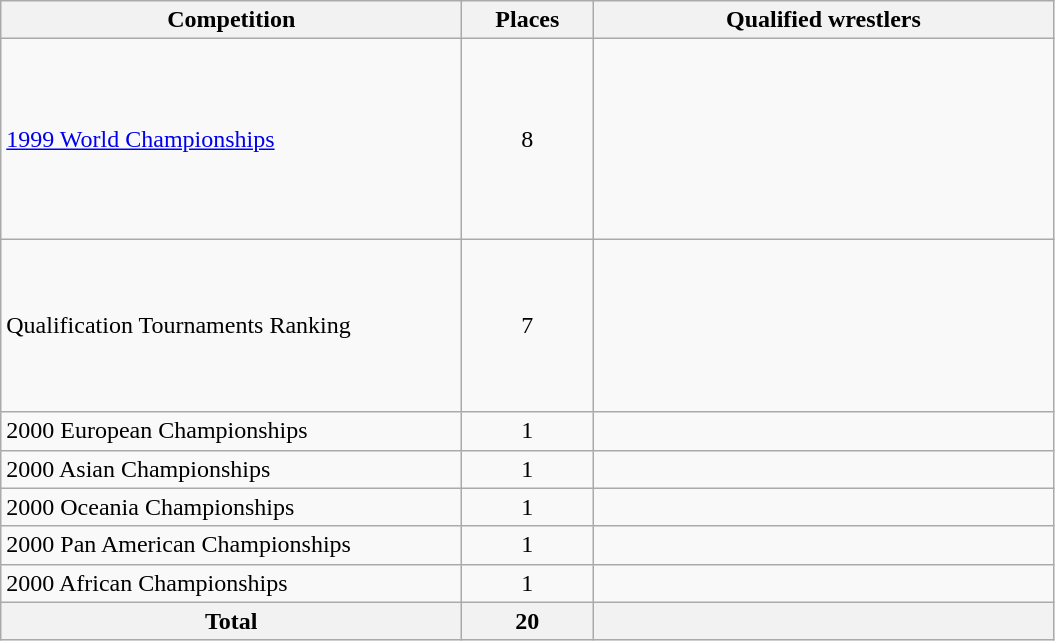<table class = "wikitable">
<tr>
<th width=300>Competition</th>
<th width=80>Places</th>
<th width=300>Qualified wrestlers</th>
</tr>
<tr>
<td><a href='#'>1999 World Championships</a></td>
<td align="center">8</td>
<td><br><br><br><br><br><br><br></td>
</tr>
<tr>
<td>Qualification Tournaments Ranking</td>
<td align="center">7</td>
<td><br><br><br><br><br><br></td>
</tr>
<tr>
<td>2000 European Championships</td>
<td align="center">1</td>
<td></td>
</tr>
<tr>
<td>2000 Asian Championships</td>
<td align="center">1</td>
<td></td>
</tr>
<tr>
<td>2000 Oceania Championships</td>
<td align="center">1</td>
<td></td>
</tr>
<tr>
<td>2000 Pan American Championships</td>
<td align="center">1</td>
<td></td>
</tr>
<tr>
<td>2000 African Championships</td>
<td align="center">1</td>
<td></td>
</tr>
<tr>
<th>Total</th>
<th>20</th>
<th></th>
</tr>
</table>
